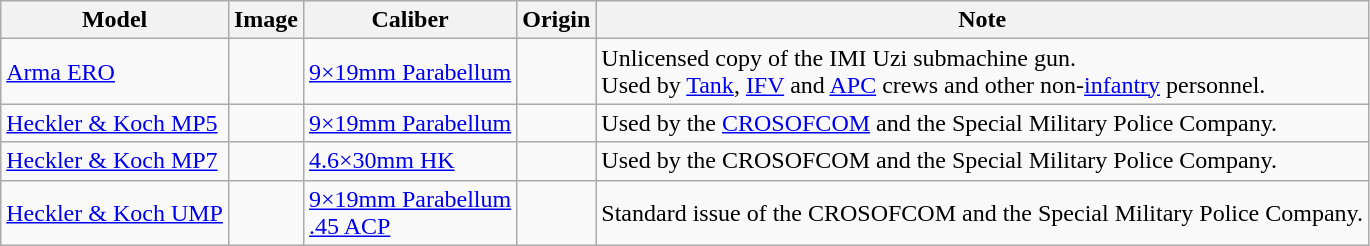<table class="wikitable">
<tr>
<th>Model</th>
<th>Image</th>
<th>Caliber</th>
<th>Origin</th>
<th>Note</th>
</tr>
<tr>
<td><a href='#'>Arma ERO</a></td>
<td></td>
<td><a href='#'>9×19mm Parabellum</a></td>
<td><br></td>
<td>Unlicensed copy of the IMI Uzi submachine gun.<br>Used by <a href='#'>Tank</a>, <a href='#'>IFV</a> and <a href='#'>APC</a> crews and other non-<a href='#'>infantry</a> personnel.</td>
</tr>
<tr>
<td><a href='#'>Heckler & Koch MP5</a></td>
<td></td>
<td><a href='#'>9×19mm Parabellum</a></td>
<td></td>
<td>Used by the <a href='#'>CROSOFCOM</a> and the Special Military Police Company.</td>
</tr>
<tr>
<td><a href='#'>Heckler & Koch MP7</a></td>
<td></td>
<td><a href='#'>4.6×30mm HK</a></td>
<td></td>
<td>Used by the CROSOFCOM and the Special Military Police Company.</td>
</tr>
<tr>
<td><a href='#'>Heckler & Koch UMP</a></td>
<td></td>
<td><a href='#'>9×19mm Parabellum</a><br><a href='#'>.45 ACP</a></td>
<td></td>
<td>Standard issue of the CROSOFCOM and the Special Military Police Company.</td>
</tr>
</table>
